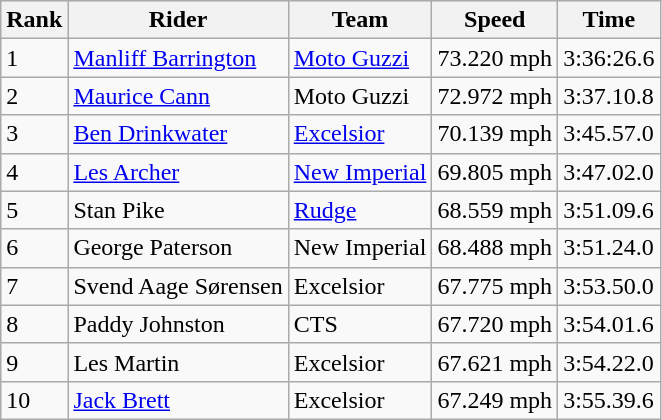<table class="wikitable">
<tr style="background:#efefef;">
<th>Rank</th>
<th>Rider</th>
<th>Team</th>
<th>Speed</th>
<th>Time</th>
</tr>
<tr>
<td>1</td>
<td> <a href='#'>Manliff Barrington</a></td>
<td><a href='#'>Moto Guzzi</a></td>
<td>73.220 mph</td>
<td>3:36:26.6</td>
</tr>
<tr>
<td>2</td>
<td> <a href='#'>Maurice Cann</a></td>
<td>Moto Guzzi</td>
<td>72.972 mph</td>
<td>3:37.10.8</td>
</tr>
<tr>
<td>3</td>
<td> <a href='#'>Ben Drinkwater</a></td>
<td><a href='#'>Excelsior</a></td>
<td>70.139 mph</td>
<td>3:45.57.0</td>
</tr>
<tr>
<td>4</td>
<td> <a href='#'>Les Archer</a></td>
<td><a href='#'>New Imperial</a></td>
<td>69.805 mph</td>
<td>3:47.02.0</td>
</tr>
<tr>
<td>5</td>
<td> Stan Pike</td>
<td><a href='#'>Rudge</a></td>
<td>68.559 mph</td>
<td>3:51.09.6</td>
</tr>
<tr>
<td>6</td>
<td> George Paterson</td>
<td>New Imperial</td>
<td>68.488 mph</td>
<td>3:51.24.0</td>
</tr>
<tr>
<td>7</td>
<td> Svend Aage Sørensen</td>
<td>Excelsior</td>
<td>67.775 mph</td>
<td>3:53.50.0</td>
</tr>
<tr>
<td>8</td>
<td> Paddy Johnston</td>
<td>CTS</td>
<td>67.720 mph</td>
<td>3:54.01.6</td>
</tr>
<tr>
<td>9</td>
<td> Les Martin</td>
<td>Excelsior</td>
<td>67.621 mph</td>
<td>3:54.22.0</td>
</tr>
<tr>
<td>10</td>
<td> <a href='#'>Jack Brett</a></td>
<td>Excelsior</td>
<td>67.249 mph</td>
<td>3:55.39.6</td>
</tr>
</table>
